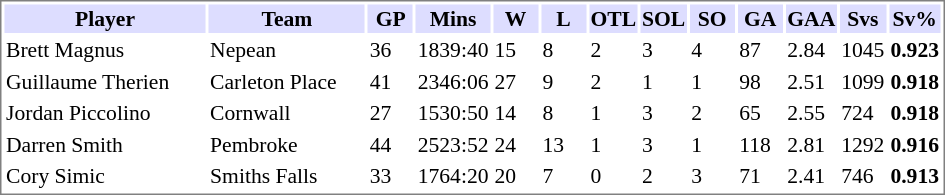<table cellpadding="0">
<tr align="left" style="vertical-align: top">
<td></td>
<td><br><table cellpadding="1" width="630px" style="font-size: 90%; border: 1px solid gray;">
<tr>
<th bgcolor="#DDDDFF">Player</th>
<th bgcolor="#DDDDFF">Team</th>
<th bgcolor="#DDDDFF" width="5%">GP</th>
<th bgcolor="#DDDDFF" width="5%">Mins</th>
<th bgcolor="#DDDDFF" width="5%">W</th>
<th bgcolor="#DDDDFF" width="5%">L</th>
<th bgcolor="#DDDDFF" width="5%">OTL</th>
<th bgcolor="#DDDDFF" width="5%">SOL</th>
<th bgcolor="#DDDDFF" width="5%">SO</th>
<th bgcolor="#DDDDFF" width="5%">GA</th>
<th bgcolor="#DDDDFF" width="5%">GAA</th>
<th bgcolor="#DDDDFF" width="5%">Svs</th>
<th bgcolor="#DDDDFF" width="5%">Sv%</th>
</tr>
<tr>
<td>Brett Magnus</td>
<td>Nepean</td>
<td>36</td>
<td>1839:40</td>
<td>15</td>
<td>8</td>
<td>2</td>
<td>3</td>
<td>4</td>
<td>87</td>
<td>2.84</td>
<td>1045</td>
<td><strong>0.923</strong></td>
</tr>
<tr>
<td>Guillaume Therien</td>
<td>Carleton Place</td>
<td>41</td>
<td>2346:06</td>
<td>27</td>
<td>9</td>
<td>2</td>
<td>1</td>
<td>1</td>
<td>98</td>
<td>2.51</td>
<td>1099</td>
<td><strong>0.918</strong></td>
</tr>
<tr>
<td>Jordan Piccolino</td>
<td>Cornwall</td>
<td>27</td>
<td>1530:50</td>
<td>14</td>
<td>8</td>
<td>1</td>
<td>3</td>
<td>2</td>
<td>65</td>
<td>2.55</td>
<td>724</td>
<td><strong>0.918</strong></td>
</tr>
<tr>
<td>Darren Smith</td>
<td>Pembroke</td>
<td>44</td>
<td>2523:52</td>
<td>24</td>
<td>13</td>
<td>1</td>
<td>3</td>
<td>1</td>
<td>118</td>
<td>2.81</td>
<td>1292</td>
<td><strong>0.916</strong></td>
</tr>
<tr>
<td>Cory Simic</td>
<td>Smiths Falls</td>
<td>33</td>
<td>1764:20</td>
<td>20</td>
<td>7</td>
<td>0</td>
<td>2</td>
<td>3</td>
<td>71</td>
<td>2.41</td>
<td>746</td>
<td><strong>0.913</strong></td>
</tr>
</table>
</td>
</tr>
</table>
